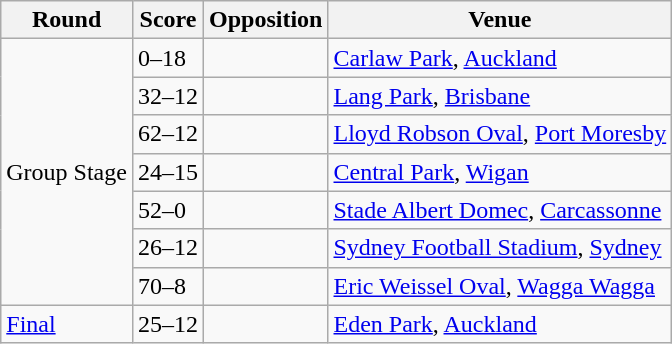<table class="wikitable">
<tr>
<th>Round</th>
<th>Score</th>
<th>Opposition</th>
<th>Venue</th>
</tr>
<tr>
<td rowspan="7">Group Stage</td>
<td>0–18</td>
<td></td>
<td><a href='#'>Carlaw Park</a>, <a href='#'>Auckland</a></td>
</tr>
<tr>
<td>32–12</td>
<td></td>
<td><a href='#'>Lang Park</a>, <a href='#'>Brisbane</a></td>
</tr>
<tr>
<td>62–12</td>
<td></td>
<td><a href='#'>Lloyd Robson Oval</a>, <a href='#'>Port Moresby</a></td>
</tr>
<tr>
<td>24–15</td>
<td></td>
<td><a href='#'>Central Park</a>, <a href='#'>Wigan</a></td>
</tr>
<tr>
<td>52–0</td>
<td></td>
<td><a href='#'>Stade Albert Domec</a>, <a href='#'>Carcassonne</a></td>
</tr>
<tr>
<td>26–12</td>
<td></td>
<td><a href='#'>Sydney Football Stadium</a>, <a href='#'>Sydney</a></td>
</tr>
<tr>
<td>70–8</td>
<td></td>
<td><a href='#'>Eric Weissel Oval</a>, <a href='#'>Wagga Wagga</a></td>
</tr>
<tr>
<td><a href='#'>Final</a></td>
<td>25–12</td>
<td></td>
<td><a href='#'>Eden Park</a>, <a href='#'>Auckland</a></td>
</tr>
</table>
